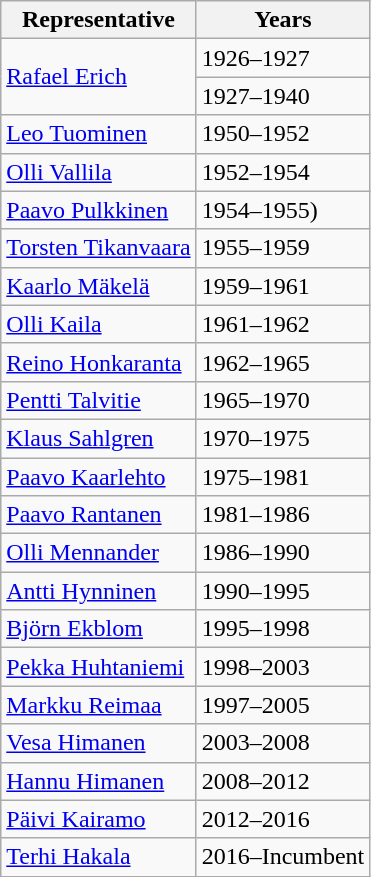<table class="wikitable sortable">
<tr>
<th>Representative</th>
<th>Years</th>
</tr>
<tr>
<td rowspan="2"><a href='#'>Rafael Erich</a></td>
<td>1926–1927</td>
</tr>
<tr>
<td>1927–1940</td>
</tr>
<tr>
<td><a href='#'>Leo Tuominen</a></td>
<td>1950–1952</td>
</tr>
<tr>
<td><a href='#'>Olli Vallila</a></td>
<td>1952–1954</td>
</tr>
<tr>
<td><a href='#'>Paavo Pulkkinen</a></td>
<td>1954–1955)</td>
</tr>
<tr>
<td><a href='#'>Torsten Tikanvaara</a></td>
<td>1955–1959</td>
</tr>
<tr>
<td><a href='#'>Kaarlo Mäkelä</a></td>
<td>1959–1961</td>
</tr>
<tr>
<td><a href='#'>Olli Kaila</a></td>
<td>1961–1962</td>
</tr>
<tr>
<td><a href='#'>Reino Honkaranta</a></td>
<td>1962–1965</td>
</tr>
<tr>
<td><a href='#'>Pentti Talvitie</a></td>
<td>1965–1970</td>
</tr>
<tr>
<td><a href='#'>Klaus Sahlgren</a></td>
<td>1970–1975</td>
</tr>
<tr>
<td><a href='#'>Paavo Kaarlehto</a></td>
<td>1975–1981</td>
</tr>
<tr>
<td><a href='#'>Paavo Rantanen</a></td>
<td>1981–1986</td>
</tr>
<tr>
<td><a href='#'>Olli Mennander</a></td>
<td>1986–1990</td>
</tr>
<tr>
<td><a href='#'>Antti Hynninen</a></td>
<td>1990–1995</td>
</tr>
<tr>
<td><a href='#'>Björn Ekblom</a></td>
<td>1995–1998</td>
</tr>
<tr>
<td><a href='#'>Pekka Huhtaniemi</a></td>
<td>1998–2003</td>
</tr>
<tr>
<td><a href='#'>Markku Reimaa</a></td>
<td>1997–2005</td>
</tr>
<tr>
<td><a href='#'>Vesa Himanen</a></td>
<td>2003–2008</td>
</tr>
<tr>
<td><a href='#'>Hannu Himanen</a></td>
<td>2008–2012</td>
</tr>
<tr>
<td><a href='#'>Päivi Kairamo</a></td>
<td>2012–2016</td>
</tr>
<tr>
<td><a href='#'>Terhi Hakala</a></td>
<td>2016–Incumbent</td>
</tr>
</table>
